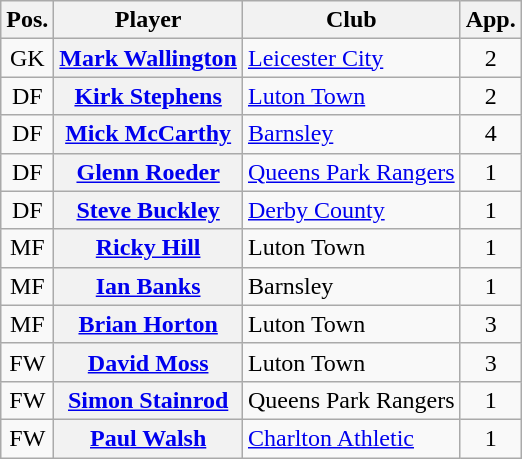<table class="wikitable plainrowheaders" style="text-align: left">
<tr>
<th scope=col>Pos.</th>
<th scope=col>Player</th>
<th scope=col>Club</th>
<th scope=col>App.</th>
</tr>
<tr>
<td style=text-align:center>GK</td>
<th scope=row><a href='#'>Mark Wallington</a> </th>
<td><a href='#'>Leicester City</a></td>
<td style=text-align:center>2</td>
</tr>
<tr>
<td style=text-align:center>DF</td>
<th scope=row><a href='#'>Kirk Stephens</a> </th>
<td><a href='#'>Luton Town</a></td>
<td style=text-align:center>2</td>
</tr>
<tr>
<td style=text-align:center>DF</td>
<th scope=row><a href='#'>Mick McCarthy</a></th>
<td><a href='#'>Barnsley</a></td>
<td style=text-align:center>4</td>
</tr>
<tr>
<td style=text-align:center>DF</td>
<th scope=row><a href='#'>Glenn Roeder</a></th>
<td><a href='#'>Queens Park Rangers</a></td>
<td style=text-align:center>1</td>
</tr>
<tr>
<td style=text-align:center>DF</td>
<th scope=row><a href='#'>Steve Buckley</a></th>
<td><a href='#'>Derby County</a></td>
<td style=text-align:center>1</td>
</tr>
<tr>
<td style=text-align:center>MF</td>
<th scope=row><a href='#'>Ricky Hill</a></th>
<td>Luton Town</td>
<td style=text-align:center>1</td>
</tr>
<tr>
<td style=text-align:center>MF</td>
<th scope=row><a href='#'>Ian Banks</a></th>
<td>Barnsley</td>
<td style=text-align:center>1</td>
</tr>
<tr>
<td style=text-align:center>MF</td>
<th scope=row><a href='#'>Brian Horton</a> </th>
<td>Luton Town</td>
<td style=text-align:center>3</td>
</tr>
<tr>
<td style=text-align:center>FW</td>
<th scope=row><a href='#'>David Moss</a> </th>
<td>Luton Town</td>
<td style=text-align:center>3</td>
</tr>
<tr>
<td style=text-align:center>FW</td>
<th scope=row><a href='#'>Simon Stainrod</a></th>
<td>Queens Park Rangers</td>
<td style=text-align:center>1</td>
</tr>
<tr>
<td style=text-align:center>FW</td>
<th scope=row><a href='#'>Paul Walsh</a></th>
<td><a href='#'>Charlton Athletic</a></td>
<td style=text-align:center>1</td>
</tr>
</table>
